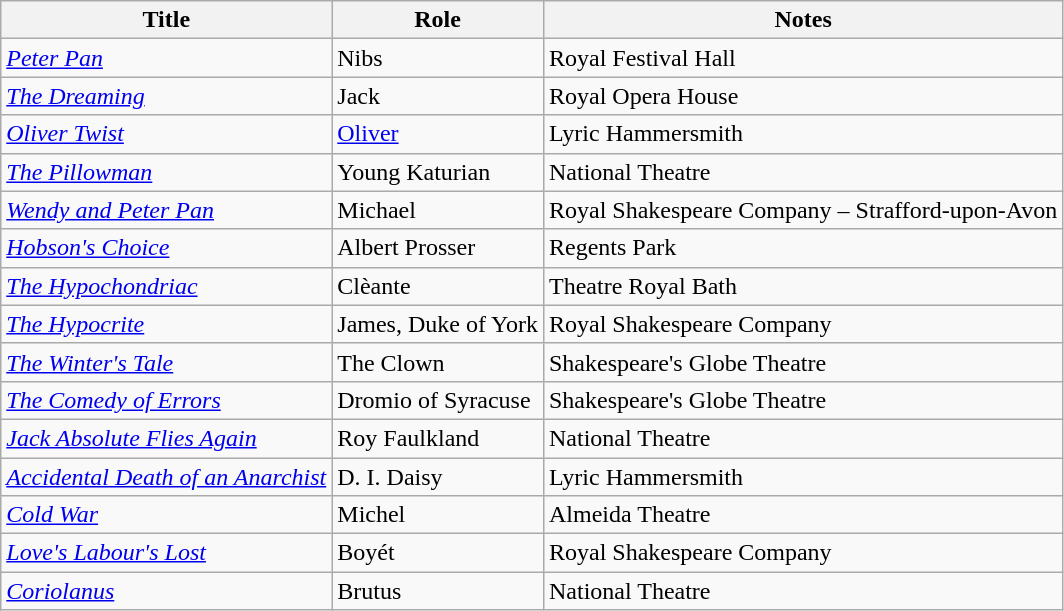<table class="wikitable sortable">
<tr>
<th>Title</th>
<th>Role</th>
<th class="unsortable">Notes</th>
</tr>
<tr>
<td><em><a href='#'>Peter Pan</a></em></td>
<td>Nibs</td>
<td>Royal Festival Hall</td>
</tr>
<tr>
<td><em><a href='#'>The Dreaming</a></em></td>
<td>Jack</td>
<td>Royal Opera House</td>
</tr>
<tr>
<td><em><a href='#'>Oliver Twist</a></em></td>
<td><a href='#'>Oliver</a></td>
<td>Lyric Hammersmith</td>
</tr>
<tr>
<td><em><a href='#'>The Pillowman</a></em></td>
<td>Young Katurian</td>
<td>National Theatre</td>
</tr>
<tr>
<td><em><a href='#'>Wendy and Peter Pan</a></em></td>
<td>Michael</td>
<td>Royal Shakespeare Company – Strafford-upon-Avon</td>
</tr>
<tr>
<td><em><a href='#'>Hobson's Choice</a></em></td>
<td>Albert Prosser</td>
<td>Regents Park</td>
</tr>
<tr>
<td><em><a href='#'>The Hypochondriac</a> </em></td>
<td>Clèante</td>
<td>Theatre Royal Bath</td>
</tr>
<tr>
<td><em><a href='#'>The Hypocrite</a></em></td>
<td>James, Duke of York</td>
<td>Royal Shakespeare Company</td>
</tr>
<tr>
<td><em><a href='#'>The Winter's Tale</a></em></td>
<td>The Clown</td>
<td>Shakespeare's Globe Theatre</td>
</tr>
<tr>
<td><em><a href='#'>The Comedy of Errors</a> </em></td>
<td>Dromio of Syracuse</td>
<td>Shakespeare's Globe Theatre</td>
</tr>
<tr>
<td><em><a href='#'>Jack Absolute Flies Again</a></em></td>
<td>Roy Faulkland</td>
<td>National Theatre</td>
</tr>
<tr>
<td><em><a href='#'>Accidental Death of an Anarchist</a></em></td>
<td>D. I. Daisy</td>
<td>Lyric Hammersmith</td>
</tr>
<tr>
<td><em><a href='#'>Cold War</a></em></td>
<td>Michel</td>
<td>Almeida Theatre</td>
</tr>
<tr>
<td><em><a href='#'>Love's Labour's Lost</a></em></td>
<td>Boyét</td>
<td>Royal Shakespeare Company</td>
</tr>
<tr>
<td><em><a href='#'>Coriolanus</a></em></td>
<td>Brutus</td>
<td>National Theatre</td>
</tr>
</table>
